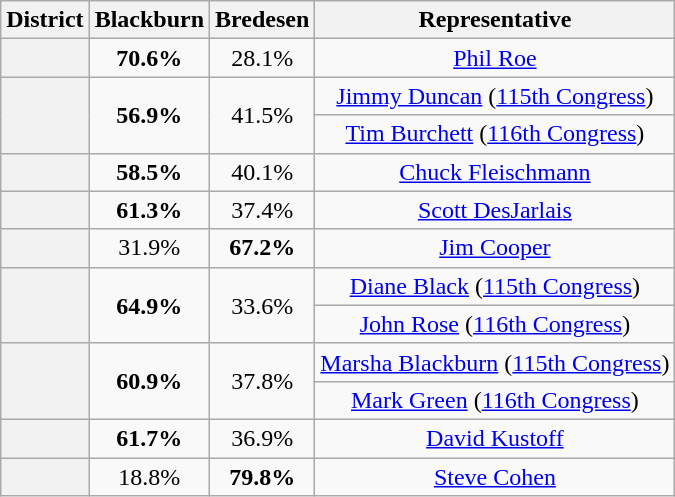<table class="wikitable sortable">
<tr>
<th>District</th>
<th>Blackburn</th>
<th>Bredesen</th>
<th>Representative</th>
</tr>
<tr align="center">
<th></th>
<td><strong>70.6%</strong></td>
<td>28.1%</td>
<td><a href='#'>Phil Roe</a></td>
</tr>
<tr align=center>
<th rowspan=2 ></th>
<td rowspan=2><strong>56.9%</strong></td>
<td rowspan=2>41.5%</td>
<td><a href='#'>Jimmy Duncan</a> (<a href='#'>115th Congress</a>)</td>
</tr>
<tr align=center>
<td><a href='#'>Tim Burchett</a>  (<a href='#'>116th Congress</a>)</td>
</tr>
<tr align=center>
<th></th>
<td><strong>58.5%</strong></td>
<td>40.1%</td>
<td><a href='#'>Chuck Fleischmann</a></td>
</tr>
<tr align="center">
<th></th>
<td><strong>61.3%</strong></td>
<td>37.4%</td>
<td><a href='#'>Scott DesJarlais</a></td>
</tr>
<tr align="center">
<th></th>
<td>31.9%</td>
<td><strong>67.2%</strong></td>
<td><a href='#'>Jim Cooper</a></td>
</tr>
<tr align=center>
<th rowspan=2 ></th>
<td rowspan=2><strong>64.9%</strong></td>
<td rowspan=2>33.6%</td>
<td><a href='#'>Diane Black</a> (<a href='#'>115th Congress</a>)</td>
</tr>
<tr align=center>
<td><a href='#'>John Rose</a>  (<a href='#'>116th Congress</a>)</td>
</tr>
<tr align=center>
<th rowspan=2 ></th>
<td rowspan=2><strong>60.9%</strong></td>
<td rowspan=2>37.8%</td>
<td><a href='#'>Marsha Blackburn</a> (<a href='#'>115th Congress</a>)</td>
</tr>
<tr align=center>
<td><a href='#'>Mark Green</a>  (<a href='#'>116th Congress</a>)</td>
</tr>
<tr align=center>
<th></th>
<td><strong>61.7%</strong></td>
<td>36.9%</td>
<td><a href='#'>David Kustoff</a></td>
</tr>
<tr align="center">
<th></th>
<td>18.8%</td>
<td><strong>79.8%</strong></td>
<td><a href='#'>Steve Cohen</a></td>
</tr>
</table>
